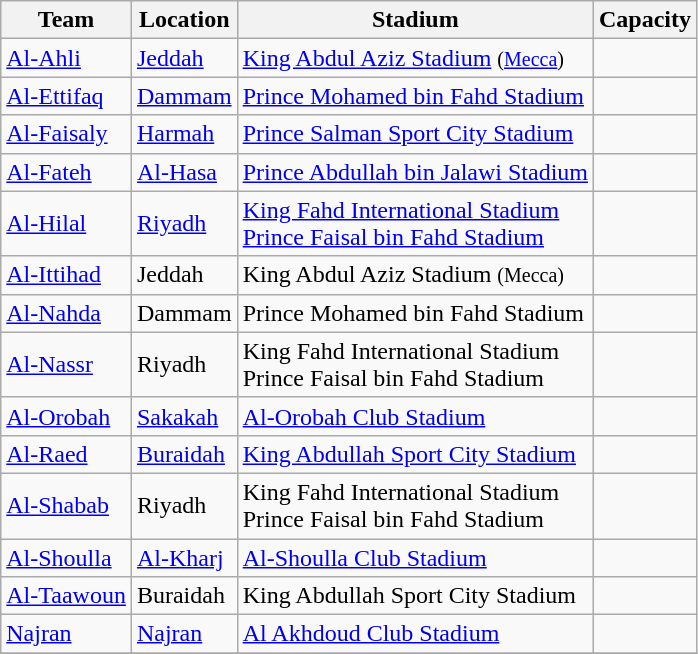<table class="wikitable sortable">
<tr>
<th>Team</th>
<th>Location</th>
<th>Stadium</th>
<th>Capacity</th>
</tr>
<tr>
<td><a href='#'>Al-Ahli</a></td>
<td><a href='#'>Jeddah</a></td>
<td><a href='#'>King Abdul Aziz Stadium</a> <small>(<a href='#'>Mecca</a>)</small></td>
<td style="text-align:center"></td>
</tr>
<tr>
<td><a href='#'>Al-Ettifaq</a></td>
<td><a href='#'>Dammam</a></td>
<td><a href='#'>Prince Mohamed bin Fahd Stadium</a></td>
<td style="text-align:center"></td>
</tr>
<tr>
<td><a href='#'>Al-Faisaly</a></td>
<td><a href='#'>Harmah</a></td>
<td><a href='#'>Prince Salman Sport City Stadium</a></td>
<td style="text-align:center"></td>
</tr>
<tr>
<td><a href='#'>Al-Fateh</a></td>
<td><a href='#'>Al-Hasa</a></td>
<td><a href='#'>Prince Abdullah bin Jalawi Stadium</a></td>
<td style="text-align:center"></td>
</tr>
<tr>
<td><a href='#'>Al-Hilal</a></td>
<td><a href='#'>Riyadh</a></td>
<td><a href='#'>King Fahd International Stadium</a><br><a href='#'>Prince Faisal bin Fahd Stadium</a></td>
<td style="text-align:center"><br></td>
</tr>
<tr>
<td><a href='#'>Al-Ittihad</a></td>
<td>Jeddah</td>
<td>King Abdul Aziz Stadium <small>(Mecca)</small></td>
<td style="text-align:center"></td>
</tr>
<tr>
<td><a href='#'>Al-Nahda</a></td>
<td>Dammam</td>
<td>Prince Mohamed bin Fahd Stadium</td>
<td style="text-align:center"></td>
</tr>
<tr>
<td><a href='#'>Al-Nassr</a></td>
<td>Riyadh</td>
<td>King Fahd International Stadium<br>Prince Faisal bin Fahd Stadium</td>
<td style="text-align:center"><br></td>
</tr>
<tr>
<td><a href='#'>Al-Orobah</a></td>
<td><a href='#'>Sakakah</a></td>
<td><a href='#'>Al-Orobah Club Stadium</a></td>
<td style="text-align:center"></td>
</tr>
<tr>
<td><a href='#'>Al-Raed</a></td>
<td><a href='#'>Buraidah</a></td>
<td><a href='#'>King Abdullah Sport City Stadium</a></td>
<td style="text-align:center"></td>
</tr>
<tr>
<td><a href='#'>Al-Shabab</a></td>
<td>Riyadh</td>
<td>King Fahd International Stadium<br>Prince Faisal bin Fahd Stadium</td>
<td style="text-align:center"><br></td>
</tr>
<tr>
<td><a href='#'>Al-Shoulla</a></td>
<td><a href='#'>Al-Kharj</a></td>
<td><a href='#'>Al-Shoulla Club Stadium</a></td>
<td style="text-align:center"></td>
</tr>
<tr>
<td><a href='#'>Al-Taawoun</a></td>
<td>Buraidah</td>
<td>King Abdullah Sport City Stadium</td>
<td style="text-align:center"></td>
</tr>
<tr>
<td><a href='#'>Najran</a></td>
<td><a href='#'>Najran</a></td>
<td><a href='#'>Al Akhdoud Club Stadium</a></td>
<td style="text-align:center"></td>
</tr>
<tr>
</tr>
</table>
